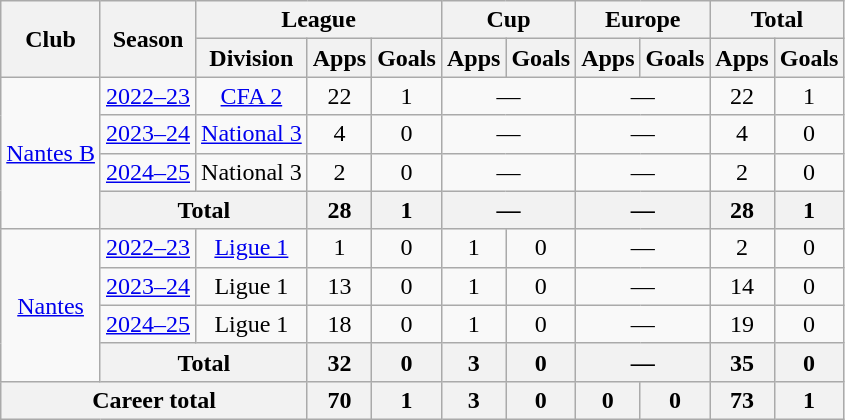<table class="wikitable" style="text-align:center">
<tr>
<th rowspan="2">Club</th>
<th rowspan="2">Season</th>
<th colspan="3">League</th>
<th colspan="2">Cup</th>
<th colspan="2">Europe</th>
<th colspan="2">Total</th>
</tr>
<tr>
<th>Division</th>
<th>Apps</th>
<th>Goals</th>
<th>Apps</th>
<th>Goals</th>
<th>Apps</th>
<th>Goals</th>
<th>Apps</th>
<th>Goals</th>
</tr>
<tr>
<td rowspan="4"><a href='#'>Nantes B</a></td>
<td><a href='#'>2022–23</a></td>
<td><a href='#'>CFA 2</a></td>
<td>22</td>
<td>1</td>
<td colspan="2">—</td>
<td colspan="2">—</td>
<td>22</td>
<td>1</td>
</tr>
<tr>
<td><a href='#'>2023–24</a></td>
<td><a href='#'>National 3</a></td>
<td>4</td>
<td>0</td>
<td colspan="2">—</td>
<td colspan="2">—</td>
<td>4</td>
<td>0</td>
</tr>
<tr>
<td><a href='#'>2024–25</a></td>
<td>National 3</td>
<td>2</td>
<td>0</td>
<td colspan="2">—</td>
<td colspan="2">—</td>
<td>2</td>
<td>0</td>
</tr>
<tr>
<th colspan="2">Total</th>
<th>28</th>
<th>1</th>
<th colspan="2">—</th>
<th colspan="2">—</th>
<th>28</th>
<th>1</th>
</tr>
<tr>
<td rowspan="4"><a href='#'>Nantes</a></td>
<td><a href='#'>2022–23</a></td>
<td><a href='#'>Ligue 1</a></td>
<td>1</td>
<td>0</td>
<td>1</td>
<td>0</td>
<td colspan="2">—</td>
<td>2</td>
<td>0</td>
</tr>
<tr>
<td><a href='#'>2023–24</a></td>
<td>Ligue 1</td>
<td>13</td>
<td>0</td>
<td>1</td>
<td>0</td>
<td colspan="2">—</td>
<td>14</td>
<td>0</td>
</tr>
<tr>
<td><a href='#'>2024–25</a></td>
<td>Ligue 1</td>
<td>18</td>
<td>0</td>
<td>1</td>
<td>0</td>
<td colspan="2">—</td>
<td>19</td>
<td>0</td>
</tr>
<tr>
<th colspan="2">Total</th>
<th>32</th>
<th>0</th>
<th>3</th>
<th>0</th>
<th colspan="2">—</th>
<th>35</th>
<th>0</th>
</tr>
<tr>
<th colspan="3">Career total</th>
<th>70</th>
<th>1</th>
<th>3</th>
<th>0</th>
<th>0</th>
<th>0</th>
<th>73</th>
<th>1</th>
</tr>
</table>
